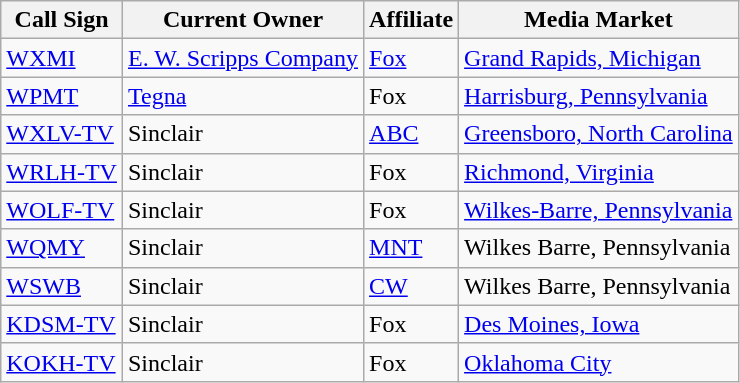<table class="wikitable sortable mw-collapsible">
<tr>
<th>Call Sign</th>
<th>Current Owner</th>
<th>Affiliate</th>
<th>Media Market</th>
</tr>
<tr>
<td><a href='#'>WXMI</a></td>
<td><a href='#'>E. W. Scripps Company</a></td>
<td><a href='#'>Fox</a></td>
<td><a href='#'>Grand Rapids, Michigan</a></td>
</tr>
<tr>
<td><a href='#'>WPMT</a></td>
<td><a href='#'>Tegna</a></td>
<td>Fox</td>
<td><a href='#'>Harrisburg, Pennsylvania</a></td>
</tr>
<tr>
<td><a href='#'>WXLV-TV</a></td>
<td>Sinclair</td>
<td><a href='#'>ABC</a></td>
<td><a href='#'>Greensboro, North Carolina</a></td>
</tr>
<tr>
<td><a href='#'>WRLH-TV</a></td>
<td>Sinclair</td>
<td>Fox</td>
<td><a href='#'>Richmond, Virginia</a></td>
</tr>
<tr>
<td><a href='#'>WOLF-TV</a></td>
<td>Sinclair</td>
<td>Fox</td>
<td><a href='#'>Wilkes-Barre, Pennsylvania</a></td>
</tr>
<tr>
<td><a href='#'>WQMY</a></td>
<td>Sinclair</td>
<td><a href='#'>MNT</a></td>
<td>Wilkes Barre, Pennsylvania</td>
</tr>
<tr>
<td><a href='#'>WSWB</a></td>
<td>Sinclair</td>
<td><a href='#'>CW</a></td>
<td>Wilkes Barre, Pennsylvania</td>
</tr>
<tr>
<td><a href='#'>KDSM-TV</a></td>
<td>Sinclair</td>
<td>Fox</td>
<td><a href='#'>Des Moines, Iowa</a></td>
</tr>
<tr>
<td><a href='#'>KOKH-TV</a></td>
<td>Sinclair</td>
<td>Fox</td>
<td><a href='#'>Oklahoma City</a></td>
</tr>
</table>
